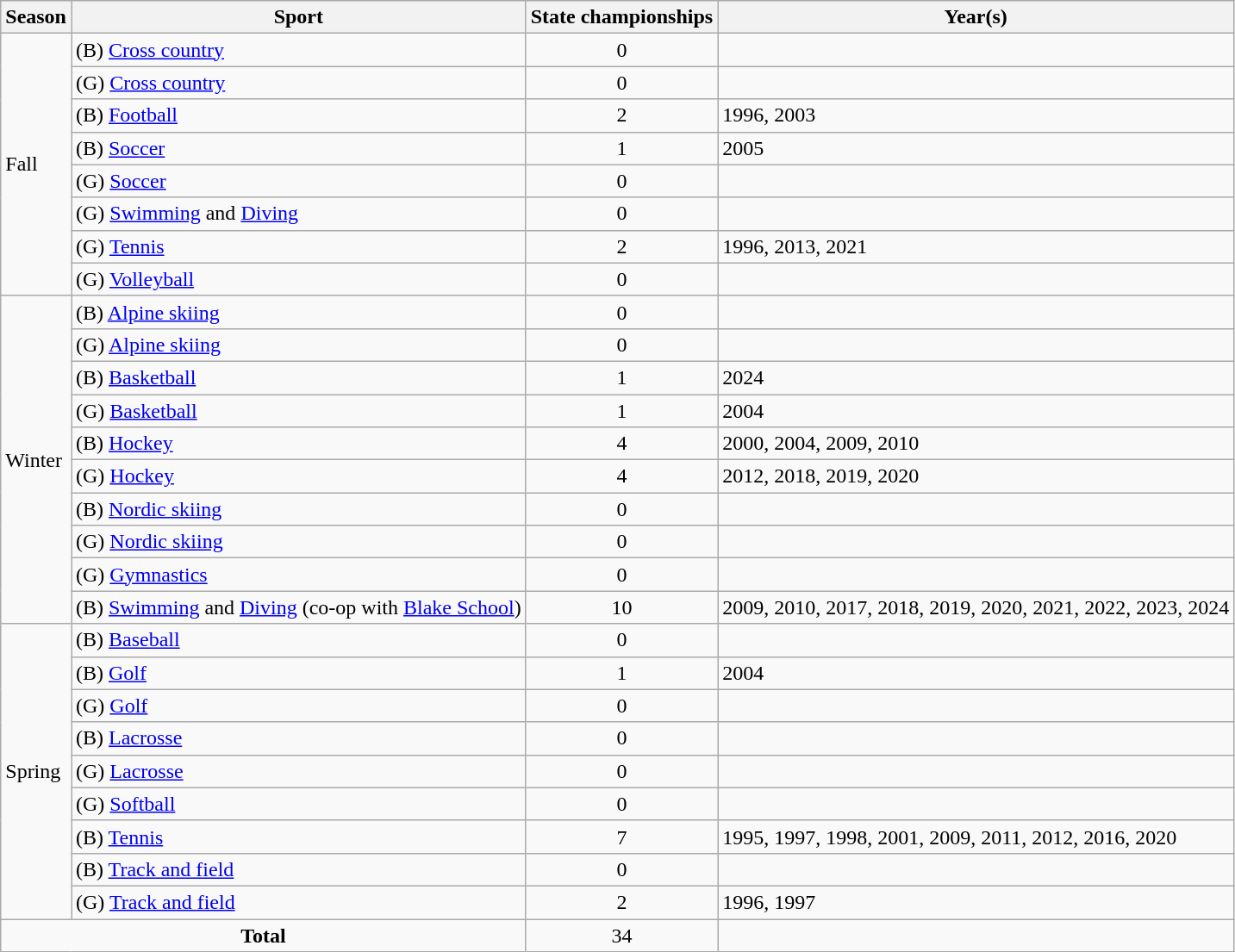<table class="wikitable">
<tr>
<th>Season</th>
<th>Sport</th>
<th>State championships</th>
<th>Year(s)</th>
</tr>
<tr>
<td rowspan="8">Fall</td>
<td>(B) <a href='#'>Cross country</a></td>
<td align="center">0</td>
<td></td>
</tr>
<tr>
<td>(G) <a href='#'>Cross country</a></td>
<td align="center">0</td>
<td></td>
</tr>
<tr>
<td>(B) <a href='#'>Football</a></td>
<td align="center">2</td>
<td>1996, 2003</td>
</tr>
<tr>
<td>(B) <a href='#'>Soccer</a></td>
<td align="center">1</td>
<td>2005</td>
</tr>
<tr>
<td>(G) <a href='#'>Soccer</a></td>
<td align="center">0</td>
<td></td>
</tr>
<tr>
<td>(G) <a href='#'>Swimming</a> and <a href='#'>Diving</a></td>
<td align="center">0</td>
<td></td>
</tr>
<tr>
<td>(G) <a href='#'>Tennis</a></td>
<td align="center">2</td>
<td>1996, 2013, 2021</td>
</tr>
<tr>
<td>(G) <a href='#'>Volleyball</a></td>
<td align="center">0</td>
<td></td>
</tr>
<tr>
<td rowspan="10">Winter</td>
<td>(B) <a href='#'>Alpine skiing</a></td>
<td align="center">0</td>
<td></td>
</tr>
<tr>
<td>(G) <a href='#'>Alpine skiing</a></td>
<td align="center">0</td>
<td></td>
</tr>
<tr>
<td>(B) <a href='#'>Basketball</a></td>
<td align="center">1</td>
<td>2024</td>
</tr>
<tr>
<td>(G) <a href='#'>Basketball</a></td>
<td align="center">1</td>
<td>2004</td>
</tr>
<tr>
<td>(B) <a href='#'>Hockey</a></td>
<td align="center">4</td>
<td>2000, 2004, 2009, 2010</td>
</tr>
<tr>
<td>(G) <a href='#'>Hockey</a></td>
<td align="center">4</td>
<td>2012, 2018, 2019, 2020</td>
</tr>
<tr>
<td>(B) <a href='#'>Nordic skiing</a></td>
<td align="center">0</td>
<td></td>
</tr>
<tr>
<td>(G) <a href='#'>Nordic skiing</a></td>
<td align="center">0</td>
<td></td>
</tr>
<tr>
<td>(G) <a href='#'>Gymnastics</a></td>
<td align="center">0</td>
<td></td>
</tr>
<tr>
<td>(B) <a href='#'>Swimming</a> and <a href='#'>Diving</a> (co-op with <a href='#'>Blake School</a>)</td>
<td align="center">10</td>
<td>2009, 2010, 2017, 2018, 2019, 2020, 2021, 2022, 2023, 2024</td>
</tr>
<tr>
<td rowspan="9">Spring</td>
<td>(B) <a href='#'>Baseball</a></td>
<td align="center">0</td>
<td></td>
</tr>
<tr>
<td>(B) <a href='#'>Golf</a></td>
<td align="center">1</td>
<td>2004</td>
</tr>
<tr>
<td>(G) <a href='#'>Golf</a></td>
<td align="center">0</td>
<td></td>
</tr>
<tr>
<td>(B) <a href='#'>Lacrosse</a></td>
<td align="center">0</td>
<td></td>
</tr>
<tr>
<td>(G) <a href='#'>Lacrosse</a></td>
<td align="center">0</td>
<td></td>
</tr>
<tr>
<td>(G) <a href='#'>Softball</a></td>
<td align="center">0</td>
<td></td>
</tr>
<tr>
<td>(B) <a href='#'>Tennis</a></td>
<td align="center">7</td>
<td>1995, 1997, 1998, 2001, 2009, 2011, 2012, 2016, 2020</td>
</tr>
<tr>
<td>(B) <a href='#'>Track and field</a></td>
<td align="center">0</td>
<td></td>
</tr>
<tr>
<td>(G) <a href='#'>Track and field</a></td>
<td align="center">2</td>
<td>1996, 1997</td>
</tr>
<tr>
<td align="center" colspan="2"><strong>Total</strong></td>
<td align="center">34</td>
<td></td>
</tr>
</table>
